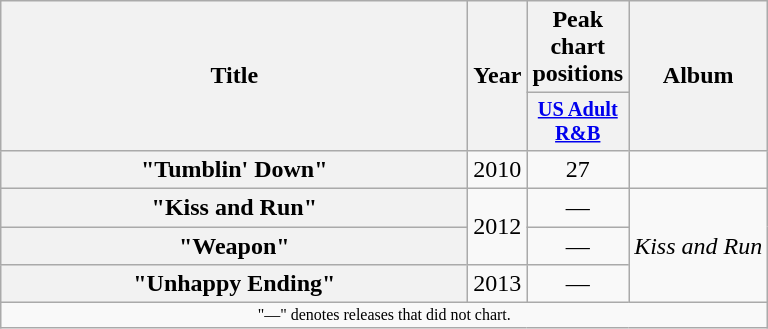<table class="wikitable plainrowheaders" style="text-align:center;">
<tr>
<th scope="col" rowspan="2" style="width:19em;">Title</th>
<th scope="col" rowspan="2" style="width:1em;">Year</th>
<th scope="col">Peak chart positions</th>
<th scope="col" rowspan="2">Album</th>
</tr>
<tr>
<th scope="col" style="width:2.75em;font-size:85%;"><a href='#'>US Adult R&B</a><br></th>
</tr>
<tr>
<th scope="row">"Tumblin' Down"</th>
<td>2010</td>
<td>27</td>
<td></td>
</tr>
<tr>
<th scope="row">"Kiss and Run"</th>
<td rowspan="2">2012</td>
<td>—</td>
<td rowspan="3"><em>Kiss and Run</em></td>
</tr>
<tr>
<th scope="row">"Weapon"</th>
<td>—</td>
</tr>
<tr>
<th scope="row">"Unhappy Ending"</th>
<td>2013</td>
<td>—</td>
</tr>
<tr>
<td colspan="14" style="font-size:8pt;">"—" denotes releases that did not chart.</td>
</tr>
</table>
